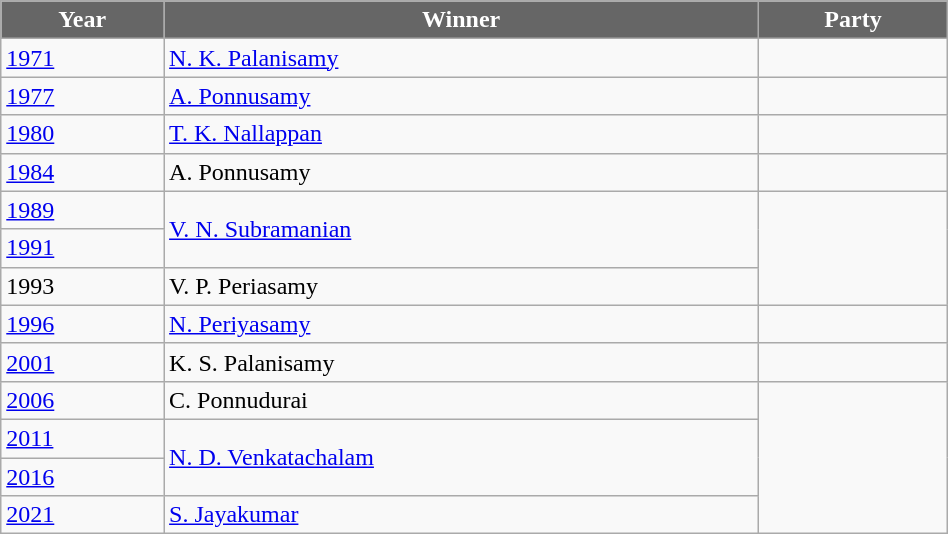<table class="wikitable" width="50%">
<tr>
<th style="background-color:#666666; color:white">Year</th>
<th style="background-color:#666666; color:white">Winner</th>
<th style="background-color:#666666; color:white" colspan="2">Party</th>
</tr>
<tr>
<td><a href='#'>1971</a></td>
<td><a href='#'>N. K. Palanisamy</a></td>
<td></td>
</tr>
<tr>
<td><a href='#'>1977</a></td>
<td><a href='#'>A. Ponnusamy</a></td>
<td></td>
</tr>
<tr>
<td><a href='#'>1980</a></td>
<td><a href='#'>T. K. Nallappan</a></td>
<td></td>
</tr>
<tr>
<td><a href='#'>1984</a></td>
<td>A. Ponnusamy</td>
<td></td>
</tr>
<tr>
<td><a href='#'>1989</a></td>
<td rowspan=2><a href='#'>V. N. Subramanian</a></td>
</tr>
<tr>
<td><a href='#'>1991</a></td>
</tr>
<tr>
<td>1993</td>
<td>V. P. Periasamy</td>
</tr>
<tr>
<td><a href='#'>1996</a></td>
<td><a href='#'>N. Periyasamy</a></td>
<td></td>
</tr>
<tr>
<td><a href='#'>2001</a></td>
<td>K. S. Palanisamy</td>
<td></td>
</tr>
<tr>
<td><a href='#'>2006</a></td>
<td>C. Ponnudurai</td>
</tr>
<tr>
<td><a href='#'>2011</a></td>
<td rowspan=2><a href='#'>N. D. Venkatachalam</a></td>
</tr>
<tr>
<td><a href='#'>2016</a></td>
</tr>
<tr>
<td><a href='#'>2021</a></td>
<td><a href='#'>S. Jayakumar</a></td>
</tr>
</table>
